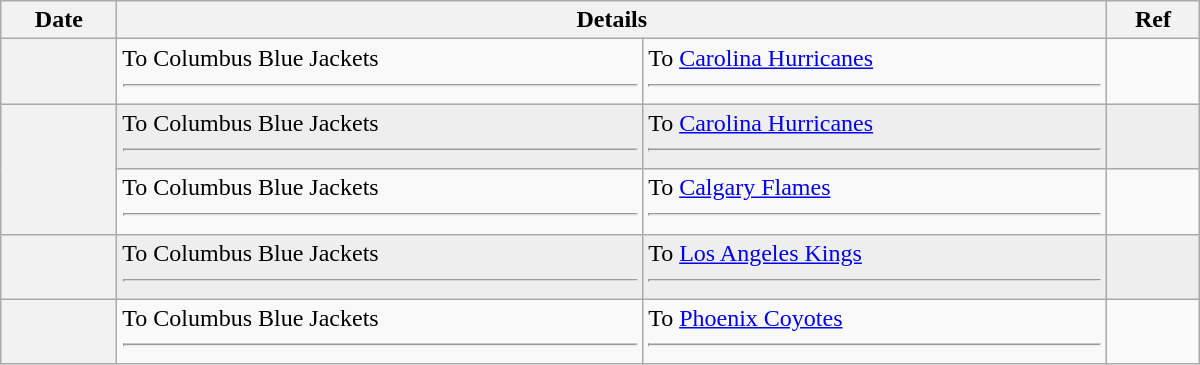<table class="wikitable plainrowheaders" style="width: 50em;">
<tr>
<th scope="col">Date</th>
<th scope="col" colspan="2">Details</th>
<th scope="col">Ref</th>
</tr>
<tr>
<th scope="row"></th>
<td valign="top">To Columbus Blue Jackets <hr></td>
<td valign="top">To <a href='#'>Carolina Hurricanes</a> <hr></td>
<td></td>
</tr>
<tr bgcolor="#eeeeee">
<th scope="row" rowspan=2></th>
<td valign="top">To Columbus Blue Jackets <hr></td>
<td valign="top">To <a href='#'>Carolina Hurricanes</a> <hr></td>
<td></td>
</tr>
<tr>
<td valign="top">To Columbus Blue Jackets <hr></td>
<td valign="top">To <a href='#'>Calgary Flames</a> <hr></td>
<td></td>
</tr>
<tr bgcolor="#eeeeee">
<th scope="row"></th>
<td valign="top">To Columbus Blue Jackets <hr></td>
<td valign="top">To <a href='#'>Los Angeles Kings</a> <hr></td>
<td></td>
</tr>
<tr>
<th scope="row"></th>
<td valign="top">To Columbus Blue Jackets <hr></td>
<td valign="top">To <a href='#'>Phoenix Coyotes</a> <hr></td>
<td></td>
</tr>
</table>
